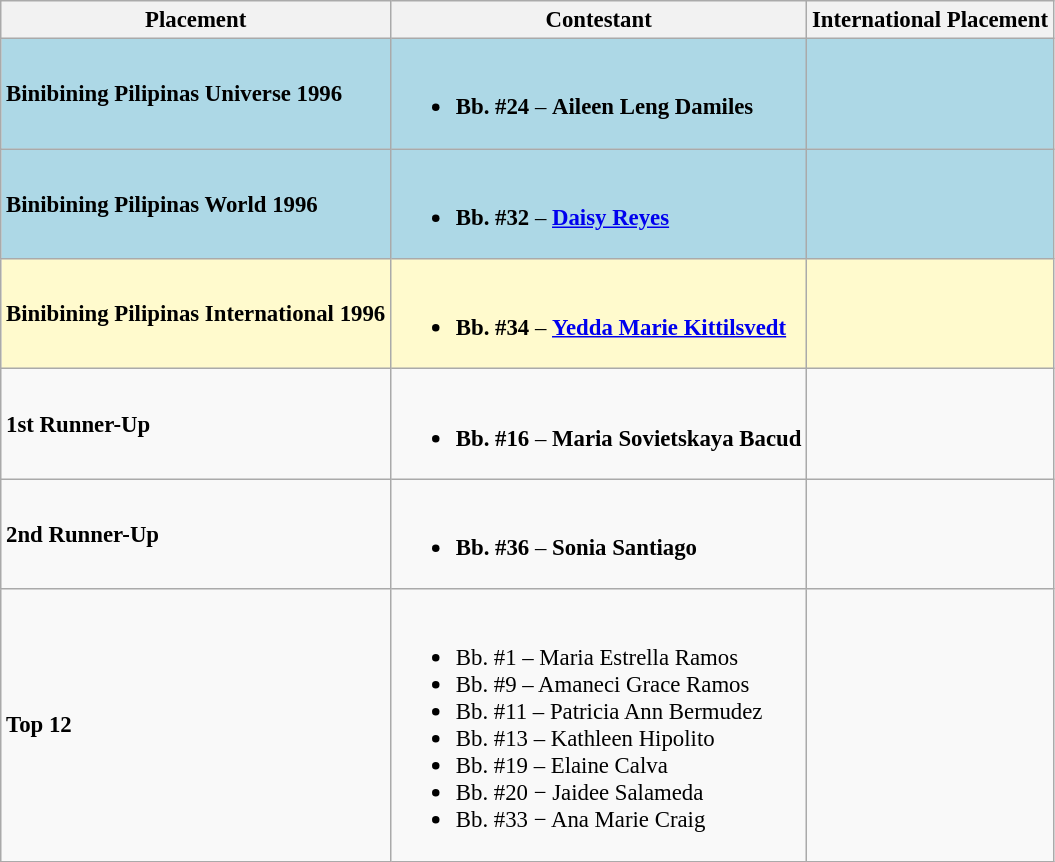<table class="wikitable sortable" style="font-size: 95%;">
<tr>
<th>Placement</th>
<th>Contestant</th>
<th>International Placement</th>
</tr>
<tr>
<td style="background:lightblue;"><strong>Binibining Pilipinas Universe 1996</strong></td>
<td style="background:lightblue;"><br><ul><li><strong>Bb. #24</strong> – <strong>Aileen Leng Damiles</strong></li></ul></td>
<td style="background:lightblue;"></td>
</tr>
<tr>
<td style="background:lightblue;"><strong>Binibining Pilipinas World 1996</strong></td>
<td style="background:lightblue;"><br><ul><li><strong>Bb. #32</strong> – <strong><a href='#'>Daisy Reyes</a></strong></li></ul></td>
<td style="background:lightblue;"></td>
</tr>
<tr>
<td style="background:#FFFACD;"><strong>Binibining Pilipinas International 1996</strong></td>
<td style="background:#FFFACD;"><br><ul><li><strong>Bb. #34</strong> – <strong><a href='#'>Yedda Marie Kittilsvedt</a></strong></li></ul></td>
<td style="background:#FFFACD;"></td>
</tr>
<tr>
<td><strong>1st Runner-Up</strong></td>
<td><br><ul><li><strong>Bb. #16</strong> – <strong>Maria Sovietskaya Bacud</strong></li></ul></td>
<td></td>
</tr>
<tr>
<td><strong>2nd Runner-Up</strong></td>
<td><br><ul><li><strong>Bb. #36</strong> – <strong>Sonia Santiago</strong></li></ul></td>
<td></td>
</tr>
<tr>
<td><strong>Top 12</strong></td>
<td><br><ul><li>Bb. #1 – Maria Estrella Ramos</li><li>Bb. #9 – Amaneci Grace Ramos</li><li>Bb. #11 – Patricia Ann Bermudez</li><li>Bb. #13 – Kathleen Hipolito</li><li>Bb. #19 – Elaine Calva</li><li>Bb. #20 − Jaidee Salameda</li><li>Bb. #33 − Ana Marie Craig</li></ul></td>
<td></td>
</tr>
</table>
